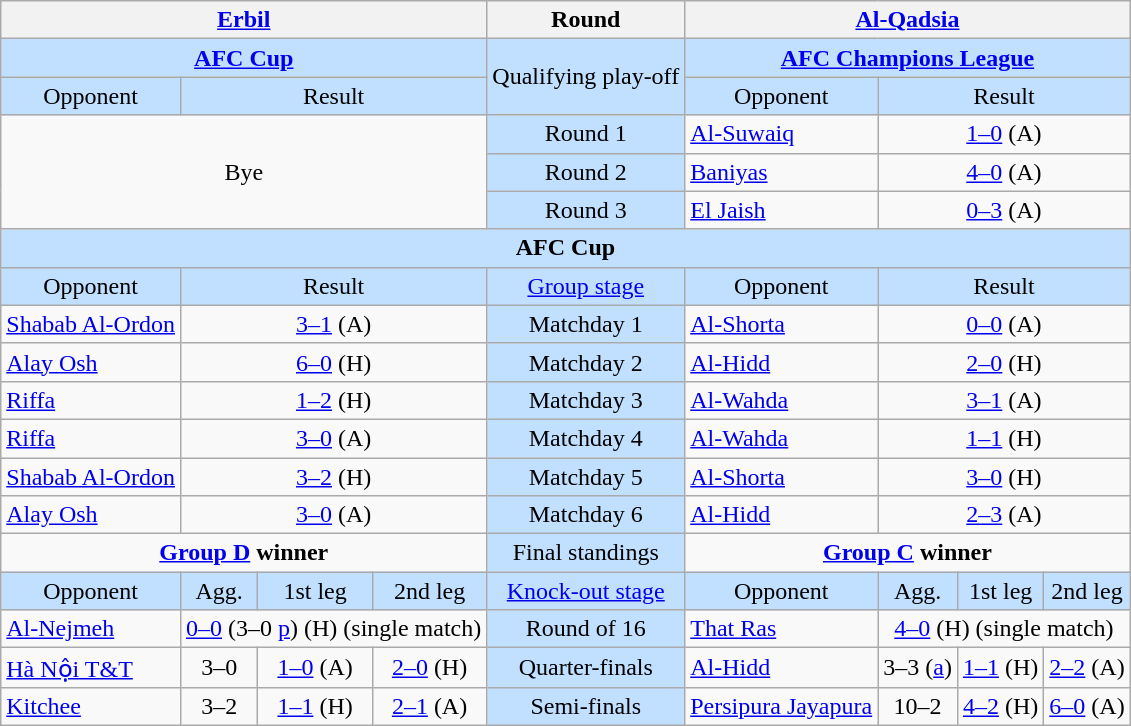<table class="wikitable" style="text-align: center;">
<tr>
<th colspan=4> <a href='#'>Erbil</a></th>
<th>Round</th>
<th colspan=4> <a href='#'>Al-Qadsia</a></th>
</tr>
<tr bgcolor=#c1e0ff>
<td colspan=4><strong><a href='#'>AFC Cup</a></strong></td>
<td rowspan=2>Qualifying play-off</td>
<td colspan=4><strong><a href='#'>AFC Champions League</a></strong></td>
</tr>
<tr bgcolor=#c1e0ff>
<td>Opponent</td>
<td colspan=3>Result</td>
<td>Opponent</td>
<td colspan=3>Result</td>
</tr>
<tr>
<td rowspan=3 colspan=4>Bye</td>
<td bgcolor=#c1e0ff>Round 1</td>
<td align=left> <a href='#'>Al-Suwaiq</a></td>
<td colspan=3><a href='#'>1–0</a> (A)</td>
</tr>
<tr>
<td bgcolor=#c1e0ff>Round 2</td>
<td align=left> <a href='#'>Baniyas</a></td>
<td colspan=3><a href='#'>4–0</a> (A)</td>
</tr>
<tr>
<td bgcolor=#c1e0ff>Round 3</td>
<td align=left> <a href='#'>El Jaish</a></td>
<td colspan=3><a href='#'>0–3</a> (A)</td>
</tr>
<tr bgcolor=#c1e0ff>
<td colspan=9><strong>AFC Cup</strong></td>
</tr>
<tr bgcolor=#c1e0ff>
<td>Opponent</td>
<td colspan=3>Result</td>
<td><a href='#'>Group stage</a></td>
<td>Opponent</td>
<td colspan=3>Result</td>
</tr>
<tr>
<td align=left> <a href='#'>Shabab Al-Ordon</a></td>
<td colspan=3><a href='#'>3–1</a> (A)</td>
<td bgcolor=#c1e0ff>Matchday 1</td>
<td align=left> <a href='#'>Al-Shorta</a></td>
<td colspan=3><a href='#'>0–0</a> (A)</td>
</tr>
<tr>
<td align=left> <a href='#'>Alay Osh</a></td>
<td colspan=3><a href='#'>6–0</a> (H)</td>
<td bgcolor=#c1e0ff>Matchday 2</td>
<td align=left> <a href='#'>Al-Hidd</a></td>
<td colspan=3><a href='#'>2–0</a> (H)</td>
</tr>
<tr>
<td align=left> <a href='#'>Riffa</a></td>
<td colspan=3><a href='#'>1–2</a> (H)</td>
<td bgcolor=#c1e0ff>Matchday 3</td>
<td align=left> <a href='#'>Al-Wahda</a></td>
<td colspan=3><a href='#'>3–1</a> (A)</td>
</tr>
<tr>
<td align=left> <a href='#'>Riffa</a></td>
<td colspan=3><a href='#'>3–0</a> (A)</td>
<td bgcolor=#c1e0ff>Matchday 4</td>
<td align=left> <a href='#'>Al-Wahda</a></td>
<td colspan=3><a href='#'>1–1</a> (H)</td>
</tr>
<tr>
<td align=left> <a href='#'>Shabab Al-Ordon</a></td>
<td colspan=3><a href='#'>3–2</a> (H)</td>
<td bgcolor=#c1e0ff>Matchday 5</td>
<td align=left> <a href='#'>Al-Shorta</a></td>
<td colspan=3><a href='#'>3–0</a> (H)</td>
</tr>
<tr>
<td align=left> <a href='#'>Alay Osh</a></td>
<td colspan=3><a href='#'>3–0</a> (A)</td>
<td bgcolor=#c1e0ff>Matchday 6</td>
<td align=left> <a href='#'>Al-Hidd</a></td>
<td colspan=3><a href='#'>2–3</a> (A)</td>
</tr>
<tr>
<td colspan=4 align=center valign=top><strong><a href='#'>Group D</a> winner</strong><br></td>
<td bgcolor=#c1e0ff>Final standings</td>
<td colspan=4 align=center valign=top><strong><a href='#'>Group C</a> winner</strong><br></td>
</tr>
<tr bgcolor=#c1e0ff>
<td>Opponent</td>
<td>Agg.</td>
<td>1st leg</td>
<td>2nd leg</td>
<td><a href='#'>Knock-out stage</a></td>
<td>Opponent</td>
<td>Agg.</td>
<td>1st leg</td>
<td>2nd leg</td>
</tr>
<tr>
<td align=left> <a href='#'>Al-Nejmeh</a></td>
<td colspan=3><a href='#'>0–0</a>  (3–0 <a href='#'>p</a>) (H) (single match)</td>
<td bgcolor=#c1e0ff>Round of 16</td>
<td align=left> <a href='#'>That Ras</a></td>
<td colspan=3><a href='#'>4–0</a> (H) (single match)</td>
</tr>
<tr>
<td align=left> <a href='#'>Hà Nội T&T</a></td>
<td>3–0</td>
<td><a href='#'>1–0</a> (A)</td>
<td><a href='#'>2–0</a> (H)</td>
<td bgcolor=#c1e0ff>Quarter-finals</td>
<td align=left> <a href='#'>Al-Hidd</a></td>
<td>3–3 (<a href='#'>a</a>)</td>
<td><a href='#'>1–1</a> (H)</td>
<td><a href='#'>2–2</a> (A)</td>
</tr>
<tr>
<td align=left> <a href='#'>Kitchee</a></td>
<td>3–2</td>
<td><a href='#'>1–1</a> (H)</td>
<td><a href='#'>2–1</a> (A)</td>
<td bgcolor=#c1e0ff>Semi-finals</td>
<td align=left> <a href='#'>Persipura Jayapura</a></td>
<td>10–2</td>
<td><a href='#'>4–2</a> (H)</td>
<td><a href='#'>6–0</a> (A)</td>
</tr>
</table>
